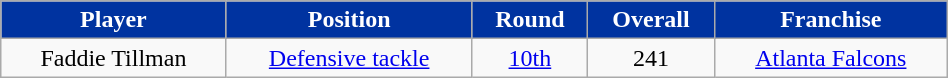<table class="wikitable" width="50%">
<tr align="center"  style="background:#0033A0;color:white;"   >
<td><strong>Player</strong></td>
<td><strong>Position</strong></td>
<td><strong>Round</strong></td>
<td><strong>Overall</strong></td>
<td><strong>Franchise</strong></td>
</tr>
<tr align="center" bgcolor="">
<td>Faddie Tillman</td>
<td><a href='#'>Defensive tackle</a></td>
<td><a href='#'>10th</a></td>
<td>241</td>
<td><a href='#'>Atlanta Falcons</a></td>
</tr>
</table>
